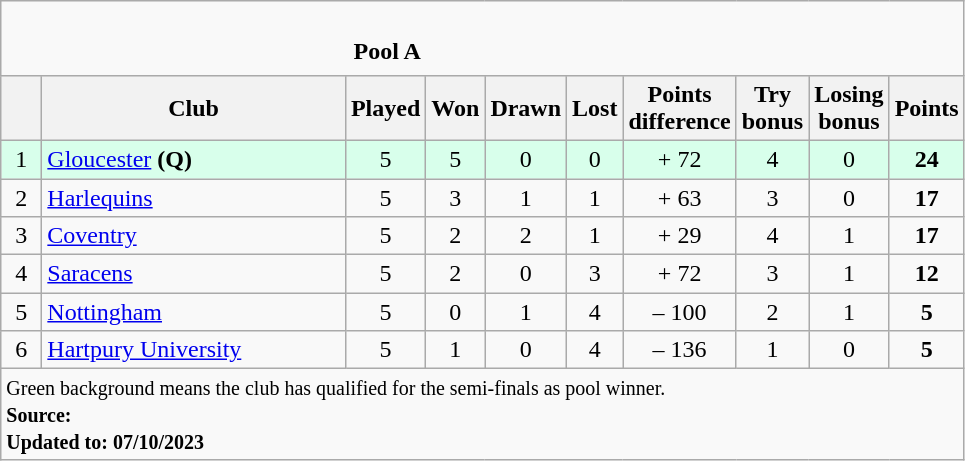<table class="wikitable" style="text-align: center;">
<tr>
<td colspan="10" cellpadding="0" cellspacing="0"><br><table border="0" width="80%" cellpadding="0" cellspacing="0">
<tr>
<td width=20% style="border:0px"></td>
<td style="border:0px"><strong>Pool A</strong></td>
<td width=20% style="border:0px" align=right></td>
</tr>
</table>
</td>
</tr>
<tr>
<th bgcolor="#efefef" width="20"></th>
<th bgcolor="#efefef" width="195">Club</th>
<th bgcolor="#efefef" width="20">Played</th>
<th bgcolor="#efefef" width="20">Won</th>
<th bgcolor="#efefef" width="20">Drawn</th>
<th bgcolor="#efefef" width="20">Lost</th>
<th bgcolor="#efefef" width="20">Points difference</th>
<th bgcolor="#efefef" width="20">Try bonus</th>
<th bgcolor="#efefef" width="20">Losing bonus</th>
<th bgcolor="#efefef" width="20">Points</th>
</tr>
<tr bgcolor="#d8ffeb" align="center">
<td>1</td>
<td style="text-align:left;"><a href='#'>Gloucester</a> <strong>(Q)</strong></td>
<td>5</td>
<td>5</td>
<td>0</td>
<td>0</td>
<td>+ 72</td>
<td>4</td>
<td>0</td>
<td><strong>24</strong></td>
</tr>
<tr>
<td>2</td>
<td style="text-align:left;"><a href='#'>Harlequins</a></td>
<td>5</td>
<td>3</td>
<td>1</td>
<td>1</td>
<td>+ 63</td>
<td>3</td>
<td>0</td>
<td><strong>17</strong></td>
</tr>
<tr>
<td>3</td>
<td style="text-align:left;"><a href='#'>Coventry</a></td>
<td>5</td>
<td>2</td>
<td>2</td>
<td>1</td>
<td>+ 29</td>
<td>4</td>
<td>1</td>
<td><strong>17</strong></td>
</tr>
<tr>
<td>4</td>
<td style="text-align:left;"><a href='#'>Saracens</a></td>
<td>5</td>
<td>2</td>
<td>0</td>
<td>3</td>
<td>+ 72</td>
<td>3</td>
<td>1</td>
<td><strong>12</strong></td>
</tr>
<tr>
<td>5</td>
<td style="text-align:left;"><a href='#'>Nottingham</a></td>
<td>5</td>
<td>0</td>
<td>1</td>
<td>4</td>
<td>– 100</td>
<td>2</td>
<td>1</td>
<td><strong>5</strong></td>
</tr>
<tr>
<td>6</td>
<td style="text-align:left;"><a href='#'>Hartpury University</a></td>
<td>5</td>
<td>1</td>
<td>0</td>
<td>4</td>
<td>– 136</td>
<td>1</td>
<td>0</td>
<td><strong>5</strong></td>
</tr>
<tr>
</tr>
<tr | style="text-align:left;" |>
<td colspan="10" style="border:0px"><small><span>Green background</span> means the club has qualified for the semi-finals as pool winner.<br><strong>Source: </strong><br> <strong>Updated to: 07/10/2023</strong></small></td>
</tr>
</table>
